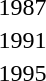<table>
<tr>
<td rowspan=2>1987<br></td>
<td rowspan=2></td>
<td rowspan=2></td>
<td></td>
</tr>
<tr>
<td></td>
</tr>
<tr>
<td rowspan=2>1991<br></td>
<td rowspan=2></td>
<td rowspan=2></td>
<td></td>
</tr>
<tr>
<td></td>
</tr>
<tr>
<td>1995</td>
<td></td>
<td></td>
<td><br></td>
</tr>
</table>
